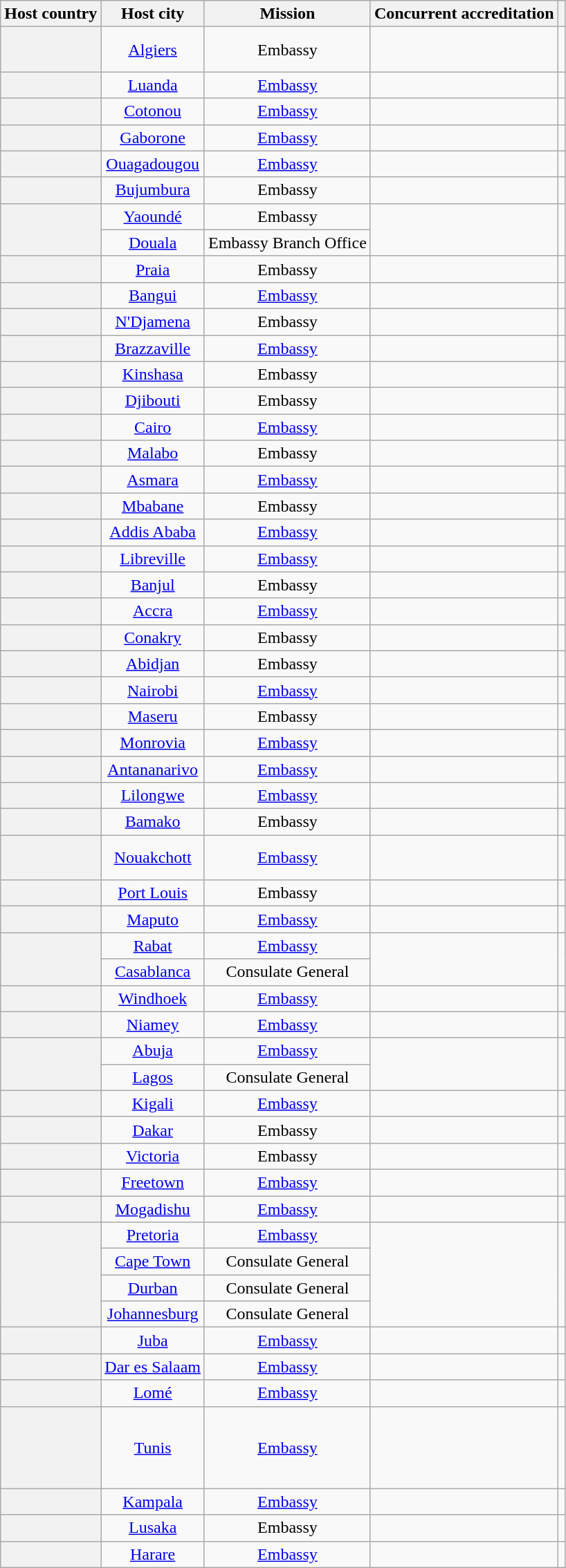<table class="wikitable plainrowheaders" style="text-align:center;">
<tr>
<th scope="col">Host country</th>
<th scope="col">Host city</th>
<th scope="col">Mission</th>
<th scope="col">Concurrent accreditation</th>
<th scope="col"></th>
</tr>
<tr>
<th scope="row"></th>
<td><a href='#'>Algiers</a></td>
<td>Embassy</td>
<td></td>
<td><br><br></td>
</tr>
<tr>
<th scope="row"></th>
<td><a href='#'>Luanda</a></td>
<td><a href='#'>Embassy</a></td>
<td></td>
<td><br></td>
</tr>
<tr>
<th scope="row"></th>
<td><a href='#'>Cotonou</a></td>
<td><a href='#'>Embassy</a></td>
<td></td>
<td><br></td>
</tr>
<tr>
<th scope="row"></th>
<td><a href='#'>Gaborone</a></td>
<td><a href='#'>Embassy</a></td>
<td></td>
<td></td>
</tr>
<tr>
<th scope="row"></th>
<td><a href='#'>Ouagadougou</a></td>
<td><a href='#'>Embassy</a></td>
<td></td>
<td><br></td>
</tr>
<tr>
<th scope="row"></th>
<td><a href='#'>Bujumbura</a></td>
<td>Embassy</td>
<td></td>
<td></td>
</tr>
<tr>
<th rowspan="2" scope="row"></th>
<td><a href='#'>Yaoundé</a></td>
<td>Embassy</td>
<td rowspan="2"></td>
<td rowspan="2"></td>
</tr>
<tr>
<td><a href='#'>Douala</a></td>
<td>Embassy Branch Office</td>
</tr>
<tr>
<th scope="row"></th>
<td><a href='#'>Praia</a></td>
<td>Embassy</td>
<td></td>
<td><br></td>
</tr>
<tr>
<th scope="row"></th>
<td><a href='#'>Bangui</a></td>
<td><a href='#'>Embassy</a></td>
<td></td>
<td><br></td>
</tr>
<tr>
<th scope="row"></th>
<td><a href='#'>N'Djamena</a></td>
<td>Embassy</td>
<td></td>
<td></td>
</tr>
<tr>
<th scope="row"></th>
<td><a href='#'>Brazzaville</a></td>
<td><a href='#'>Embassy</a></td>
<td></td>
<td><br></td>
</tr>
<tr>
<th scope="row"></th>
<td><a href='#'>Kinshasa</a></td>
<td>Embassy</td>
<td></td>
<td><br></td>
</tr>
<tr>
<th scope="row"></th>
<td><a href='#'>Djibouti</a></td>
<td>Embassy</td>
<td></td>
<td></td>
</tr>
<tr>
<th scope="row"></th>
<td><a href='#'>Cairo</a></td>
<td><a href='#'>Embassy</a></td>
<td></td>
<td><br></td>
</tr>
<tr>
<th scope="row"></th>
<td><a href='#'>Malabo</a></td>
<td>Embassy</td>
<td></td>
<td><br></td>
</tr>
<tr>
<th scope="row"></th>
<td><a href='#'>Asmara</a></td>
<td><a href='#'>Embassy</a></td>
<td></td>
<td></td>
</tr>
<tr>
<th scope="row"></th>
<td><a href='#'>Mbabane</a></td>
<td>Embassy</td>
<td></td>
<td></td>
</tr>
<tr>
<th scope="row"></th>
<td><a href='#'>Addis Ababa</a></td>
<td><a href='#'>Embassy</a></td>
<td></td>
<td></td>
</tr>
<tr>
<th scope="row"></th>
<td><a href='#'>Libreville</a></td>
<td><a href='#'>Embassy</a></td>
<td></td>
<td><br></td>
</tr>
<tr>
<th scope="row"></th>
<td><a href='#'>Banjul</a></td>
<td>Embassy</td>
<td></td>
<td></td>
</tr>
<tr>
<th scope="row"></th>
<td><a href='#'>Accra</a></td>
<td><a href='#'>Embassy</a></td>
<td></td>
<td></td>
</tr>
<tr>
<th scope="row"></th>
<td><a href='#'>Conakry</a></td>
<td>Embassy</td>
<td></td>
<td></td>
</tr>
<tr>
<th scope="row"></th>
<td><a href='#'>Abidjan</a></td>
<td>Embassy</td>
<td></td>
<td></td>
</tr>
<tr>
<th scope="row"></th>
<td><a href='#'>Nairobi</a></td>
<td><a href='#'>Embassy</a></td>
<td></td>
<td></td>
</tr>
<tr>
<th scope="row"></th>
<td><a href='#'>Maseru</a></td>
<td>Embassy</td>
<td></td>
<td></td>
</tr>
<tr>
<th scope="row"></th>
<td><a href='#'>Monrovia</a></td>
<td><a href='#'>Embassy</a></td>
<td></td>
<td></td>
</tr>
<tr>
<th scope="row"></th>
<td><a href='#'>Antananarivo</a></td>
<td><a href='#'>Embassy</a></td>
<td></td>
<td><br></td>
</tr>
<tr>
<th scope="row"></th>
<td><a href='#'>Lilongwe</a></td>
<td><a href='#'>Embassy</a></td>
<td></td>
<td></td>
</tr>
<tr>
<th scope="row"></th>
<td><a href='#'>Bamako</a></td>
<td>Embassy</td>
<td></td>
<td><br></td>
</tr>
<tr>
<th scope="row"></th>
<td><a href='#'>Nouakchott</a></td>
<td><a href='#'>Embassy</a></td>
<td></td>
<td><br><br></td>
</tr>
<tr>
<th scope="row"></th>
<td><a href='#'>Port Louis</a></td>
<td>Embassy</td>
<td></td>
<td></td>
</tr>
<tr>
<th scope="row"></th>
<td><a href='#'>Maputo</a></td>
<td><a href='#'>Embassy</a></td>
<td></td>
<td><br></td>
</tr>
<tr>
<th rowspan="2" scope="row"></th>
<td><a href='#'>Rabat</a></td>
<td><a href='#'>Embassy</a></td>
<td rowspan="2"></td>
<td rowspan="2"><br><br></td>
</tr>
<tr>
<td><a href='#'>Casablanca</a></td>
<td>Consulate General</td>
</tr>
<tr>
<th scope="row"></th>
<td><a href='#'>Windhoek</a></td>
<td><a href='#'>Embassy</a></td>
<td></td>
<td></td>
</tr>
<tr>
<th scope="row"></th>
<td><a href='#'>Niamey</a></td>
<td><a href='#'>Embassy</a></td>
<td></td>
<td></td>
</tr>
<tr>
<th rowspan="2" scope="row"></th>
<td><a href='#'>Abuja</a></td>
<td><a href='#'>Embassy</a></td>
<td rowspan="2"></td>
<td rowspan="2"></td>
</tr>
<tr>
<td><a href='#'>Lagos</a></td>
<td>Consulate General</td>
</tr>
<tr>
<th scope="row"></th>
<td><a href='#'>Kigali</a></td>
<td><a href='#'>Embassy</a></td>
<td></td>
<td></td>
</tr>
<tr>
<th scope="row"></th>
<td><a href='#'>Dakar</a></td>
<td>Embassy</td>
<td></td>
<td><br></td>
</tr>
<tr>
<th scope="row"></th>
<td><a href='#'>Victoria</a></td>
<td>Embassy</td>
<td></td>
<td></td>
</tr>
<tr>
<th scope="row"></th>
<td><a href='#'>Freetown</a></td>
<td><a href='#'>Embassy</a></td>
<td></td>
<td></td>
</tr>
<tr>
<th scope="row"></th>
<td><a href='#'>Mogadishu</a></td>
<td><a href='#'>Embassy</a></td>
<td></td>
<td></td>
</tr>
<tr>
<th rowspan="4" scope="row"></th>
<td><a href='#'>Pretoria</a></td>
<td><a href='#'>Embassy</a></td>
<td rowspan="4"></td>
<td rowspan="4"></td>
</tr>
<tr>
<td><a href='#'>Cape Town</a></td>
<td>Consulate General</td>
</tr>
<tr>
<td><a href='#'>Durban</a></td>
<td>Consulate General</td>
</tr>
<tr>
<td><a href='#'>Johannesburg</a></td>
<td>Consulate General</td>
</tr>
<tr>
<th scope="row"></th>
<td><a href='#'>Juba</a></td>
<td><a href='#'>Embassy</a></td>
<td></td>
<td></td>
</tr>
<tr>
<th scope="row"></th>
<td><a href='#'>Dar es Salaam</a></td>
<td><a href='#'>Embassy</a></td>
<td></td>
<td></td>
</tr>
<tr>
<th scope="row"></th>
<td><a href='#'>Lomé</a></td>
<td><a href='#'>Embassy</a></td>
<td></td>
<td><br></td>
</tr>
<tr>
<th scope="row"></th>
<td><a href='#'>Tunis</a></td>
<td><a href='#'>Embassy</a></td>
<td></td>
<td><br><br><br><br></td>
</tr>
<tr>
<th scope="row"></th>
<td><a href='#'>Kampala</a></td>
<td><a href='#'>Embassy</a></td>
<td></td>
<td></td>
</tr>
<tr>
<th scope="row"></th>
<td><a href='#'>Lusaka</a></td>
<td>Embassy</td>
<td></td>
<td></td>
</tr>
<tr>
<th scope="row"></th>
<td><a href='#'>Harare</a></td>
<td><a href='#'>Embassy</a></td>
<td></td>
<td></td>
</tr>
</table>
